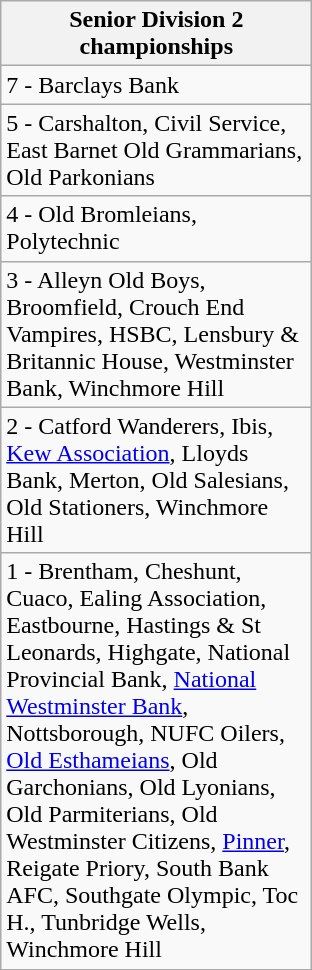<table class="wikitable" style="text-align: left">
<tr>
<th width=200>Senior Division 2 championships</th>
</tr>
<tr>
<td>7 - Barclays Bank</td>
</tr>
<tr>
<td>5 - Carshalton, Civil Service, East Barnet Old Grammarians, Old Parkonians</td>
</tr>
<tr>
<td>4 - Old Bromleians, Polytechnic</td>
</tr>
<tr>
<td>3 - Alleyn Old Boys, Broomfield, Crouch End Vampires, HSBC, Lensbury & Britannic House, Westminster Bank, Winchmore Hill</td>
</tr>
<tr>
<td>2 - Catford Wanderers, Ibis, <a href='#'>Kew Association</a>, Lloyds Bank, Merton, Old Salesians, Old Stationers, Winchmore Hill</td>
</tr>
<tr>
<td>1 - Brentham, Cheshunt, Cuaco, Ealing Association, Eastbourne, Hastings & St Leonards, Highgate, National Provincial Bank, <a href='#'>National Westminster Bank</a>, Nottsborough, NUFC Oilers, <a href='#'>Old Esthameians</a>, Old Garchonians, Old Lyonians, Old Parmiterians, Old Westminster Citizens, <a href='#'>Pinner</a>, Reigate Priory, South Bank AFC, Southgate Olympic, Toc H., Tunbridge Wells, Winchmore Hill</td>
</tr>
<tr>
</tr>
</table>
